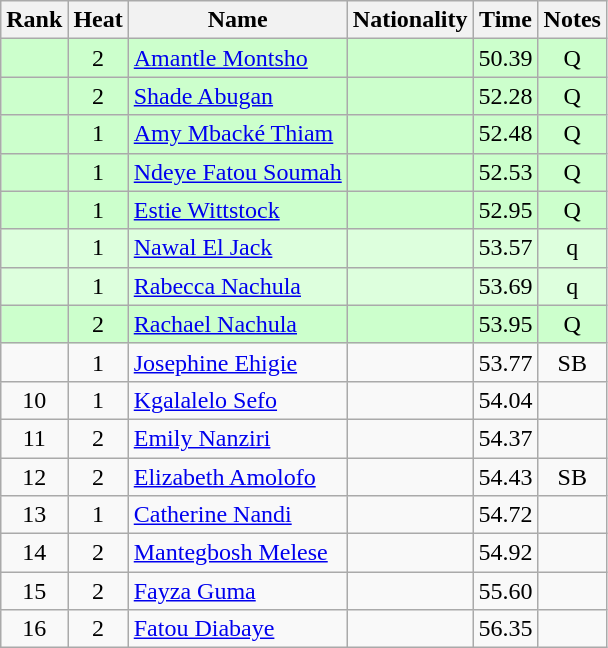<table class="wikitable sortable" style="text-align:center">
<tr>
<th>Rank</th>
<th>Heat</th>
<th>Name</th>
<th>Nationality</th>
<th>Time</th>
<th>Notes</th>
</tr>
<tr bgcolor=ccffcc>
<td></td>
<td>2</td>
<td align=left><a href='#'>Amantle Montsho</a></td>
<td align=left></td>
<td>50.39</td>
<td>Q</td>
</tr>
<tr bgcolor=ccffcc>
<td></td>
<td>2</td>
<td align=left><a href='#'>Shade Abugan</a></td>
<td align=left></td>
<td>52.28</td>
<td>Q</td>
</tr>
<tr bgcolor=ccffcc>
<td></td>
<td>1</td>
<td align=left><a href='#'>Amy Mbacké Thiam</a></td>
<td align=left></td>
<td>52.48</td>
<td>Q</td>
</tr>
<tr bgcolor=ccffcc>
<td></td>
<td>1</td>
<td align=left><a href='#'>Ndeye Fatou Soumah</a></td>
<td align=left></td>
<td>52.53</td>
<td>Q</td>
</tr>
<tr bgcolor=ccffcc>
<td></td>
<td>1</td>
<td align=left><a href='#'>Estie Wittstock</a></td>
<td align=left></td>
<td>52.95</td>
<td>Q</td>
</tr>
<tr bgcolor=ddffdd>
<td></td>
<td>1</td>
<td align=left><a href='#'>Nawal El Jack</a></td>
<td align=left></td>
<td>53.57</td>
<td>q</td>
</tr>
<tr bgcolor=ddffdd>
<td></td>
<td>1</td>
<td align=left><a href='#'>Rabecca Nachula</a></td>
<td align=left></td>
<td>53.69</td>
<td>q</td>
</tr>
<tr bgcolor=ccffcc>
<td></td>
<td>2</td>
<td align=left><a href='#'>Rachael Nachula</a></td>
<td align=left></td>
<td>53.95</td>
<td>Q</td>
</tr>
<tr>
<td></td>
<td>1</td>
<td align=left><a href='#'>Josephine Ehigie</a></td>
<td align=left></td>
<td>53.77</td>
<td>SB</td>
</tr>
<tr>
<td>10</td>
<td>1</td>
<td align=left><a href='#'>Kgalalelo Sefo</a></td>
<td align=left></td>
<td>54.04</td>
<td></td>
</tr>
<tr>
<td>11</td>
<td>2</td>
<td align=left><a href='#'>Emily Nanziri</a></td>
<td align=left></td>
<td>54.37</td>
<td></td>
</tr>
<tr>
<td>12</td>
<td>2</td>
<td align=left><a href='#'>Elizabeth Amolofo</a></td>
<td align=left></td>
<td>54.43</td>
<td>SB</td>
</tr>
<tr>
<td>13</td>
<td>1</td>
<td align=left><a href='#'>Catherine Nandi</a></td>
<td align=left></td>
<td>54.72</td>
<td></td>
</tr>
<tr>
<td>14</td>
<td>2</td>
<td align=left><a href='#'>Mantegbosh Melese</a></td>
<td align=left></td>
<td>54.92</td>
<td></td>
</tr>
<tr>
<td>15</td>
<td>2</td>
<td align=left><a href='#'>Fayza Guma</a></td>
<td align=left></td>
<td>55.60</td>
<td></td>
</tr>
<tr>
<td>16</td>
<td>2</td>
<td align=left><a href='#'>Fatou Diabaye</a></td>
<td align=left></td>
<td>56.35</td>
<td></td>
</tr>
</table>
